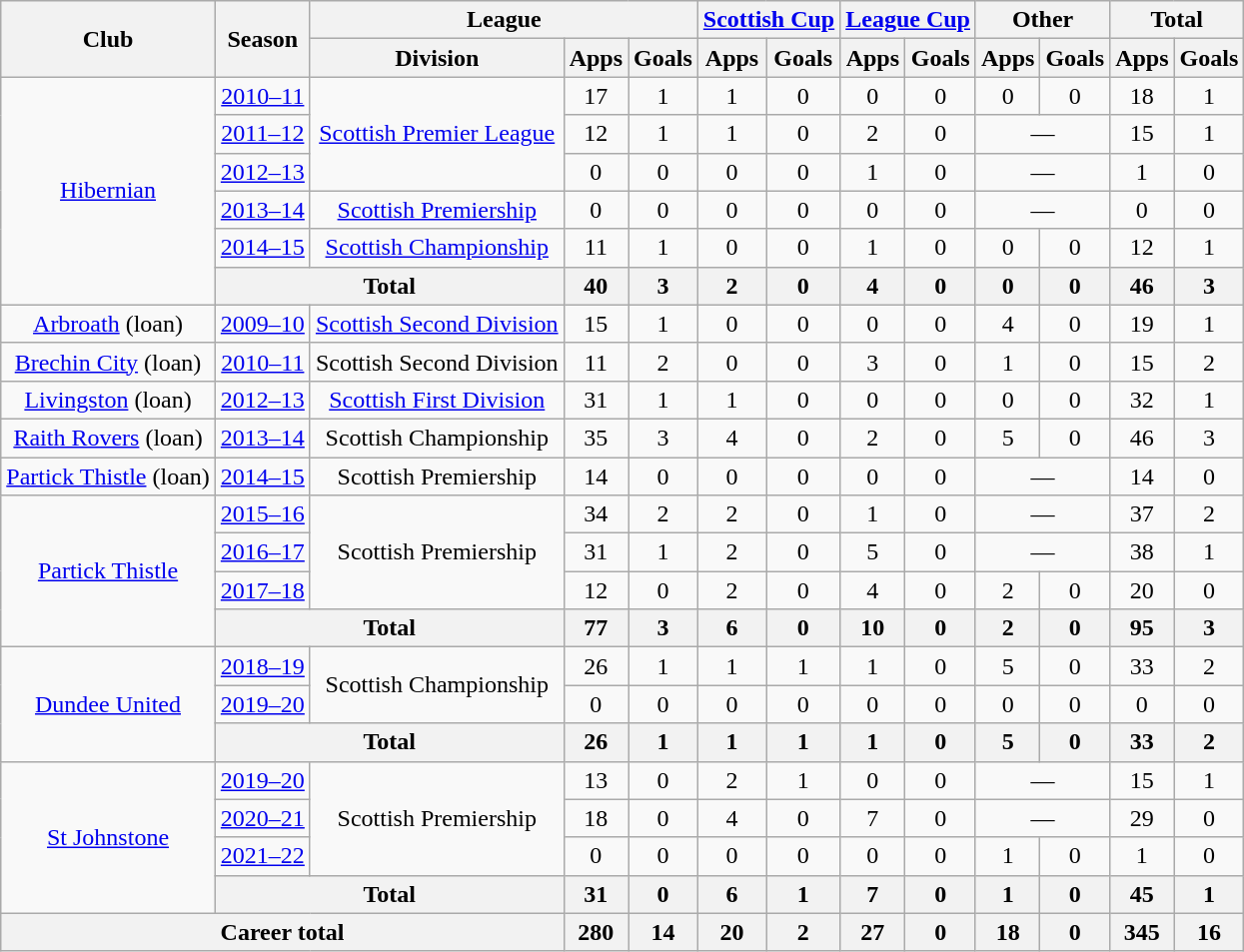<table class="wikitable" style="font-size:100%; text-align:center">
<tr>
<th rowspan="2">Club</th>
<th rowspan="2">Season</th>
<th colspan="3">League</th>
<th colspan="2"><a href='#'>Scottish Cup</a></th>
<th colspan="2"><a href='#'>League Cup</a></th>
<th colspan="2">Other</th>
<th colspan="2">Total</th>
</tr>
<tr>
<th>Division</th>
<th>Apps</th>
<th>Goals</th>
<th>Apps</th>
<th>Goals</th>
<th>Apps</th>
<th>Goals</th>
<th>Apps</th>
<th>Goals</th>
<th>Apps</th>
<th>Goals</th>
</tr>
<tr>
<td rowspan="6"><a href='#'>Hibernian</a></td>
<td><a href='#'>2010–11</a></td>
<td rowspan="3"><a href='#'>Scottish Premier League</a></td>
<td>17</td>
<td>1</td>
<td>1</td>
<td>0</td>
<td>0</td>
<td>0</td>
<td>0</td>
<td>0</td>
<td>18</td>
<td>1</td>
</tr>
<tr>
<td><a href='#'>2011–12</a></td>
<td>12</td>
<td>1</td>
<td>1</td>
<td>0</td>
<td>2</td>
<td>0</td>
<td colspan="2">—</td>
<td>15</td>
<td>1</td>
</tr>
<tr>
<td><a href='#'>2012–13</a></td>
<td>0</td>
<td>0</td>
<td>0</td>
<td>0</td>
<td>1</td>
<td>0</td>
<td colspan="2">—</td>
<td>1</td>
<td>0</td>
</tr>
<tr>
<td><a href='#'>2013–14</a></td>
<td><a href='#'>Scottish Premiership</a></td>
<td>0</td>
<td>0</td>
<td>0</td>
<td>0</td>
<td>0</td>
<td>0</td>
<td colspan="2">—</td>
<td>0</td>
<td>0</td>
</tr>
<tr>
<td><a href='#'>2014–15</a></td>
<td><a href='#'>Scottish Championship</a></td>
<td>11</td>
<td>1</td>
<td>0</td>
<td>0</td>
<td>1</td>
<td>0</td>
<td>0</td>
<td>0</td>
<td>12</td>
<td>1</td>
</tr>
<tr>
<th colspan="2">Total</th>
<th>40</th>
<th>3</th>
<th>2</th>
<th>0</th>
<th>4</th>
<th>0</th>
<th>0</th>
<th>0</th>
<th>46</th>
<th>3</th>
</tr>
<tr>
<td><a href='#'>Arbroath</a> (loan)</td>
<td><a href='#'>2009–10</a></td>
<td><a href='#'>Scottish Second Division</a></td>
<td>15</td>
<td>1</td>
<td>0</td>
<td>0</td>
<td>0</td>
<td>0</td>
<td>4</td>
<td>0</td>
<td>19</td>
<td>1</td>
</tr>
<tr>
<td><a href='#'>Brechin City</a> (loan)</td>
<td><a href='#'>2010–11</a></td>
<td>Scottish Second Division</td>
<td>11</td>
<td>2</td>
<td>0</td>
<td>0</td>
<td>3</td>
<td>0</td>
<td>1</td>
<td>0</td>
<td>15</td>
<td>2</td>
</tr>
<tr>
<td><a href='#'>Livingston</a> (loan)</td>
<td><a href='#'>2012–13</a></td>
<td><a href='#'>Scottish First Division</a></td>
<td>31</td>
<td>1</td>
<td>1</td>
<td>0</td>
<td>0</td>
<td>0</td>
<td>0</td>
<td>0</td>
<td>32</td>
<td>1</td>
</tr>
<tr>
<td><a href='#'>Raith Rovers</a> (loan)</td>
<td><a href='#'>2013–14</a></td>
<td>Scottish Championship</td>
<td>35</td>
<td>3</td>
<td>4</td>
<td>0</td>
<td>2</td>
<td>0</td>
<td>5</td>
<td>0</td>
<td>46</td>
<td>3</td>
</tr>
<tr>
<td><a href='#'>Partick Thistle</a> (loan)</td>
<td><a href='#'>2014–15</a></td>
<td>Scottish Premiership</td>
<td>14</td>
<td>0</td>
<td>0</td>
<td>0</td>
<td>0</td>
<td>0</td>
<td colspan="2">—</td>
<td>14</td>
<td>0</td>
</tr>
<tr>
<td rowspan=4><a href='#'>Partick Thistle</a></td>
<td><a href='#'>2015–16</a></td>
<td rowspan=3>Scottish Premiership</td>
<td>34</td>
<td>2</td>
<td>2</td>
<td>0</td>
<td>1</td>
<td>0</td>
<td colspan="2">—</td>
<td>37</td>
<td>2</td>
</tr>
<tr>
<td><a href='#'>2016–17</a></td>
<td>31</td>
<td>1</td>
<td>2</td>
<td>0</td>
<td>5</td>
<td>0</td>
<td colspan="2">—</td>
<td>38</td>
<td>1</td>
</tr>
<tr>
<td><a href='#'>2017–18</a></td>
<td>12</td>
<td>0</td>
<td>2</td>
<td>0</td>
<td>4</td>
<td>0</td>
<td>2</td>
<td>0</td>
<td>20</td>
<td>0</td>
</tr>
<tr>
<th colspan="2">Total</th>
<th>77</th>
<th>3</th>
<th>6</th>
<th>0</th>
<th>10</th>
<th>0</th>
<th>2</th>
<th>0</th>
<th>95</th>
<th>3</th>
</tr>
<tr>
<td rowspan=3><a href='#'>Dundee United</a></td>
<td><a href='#'>2018–19</a></td>
<td rowspan=2>Scottish Championship</td>
<td>26</td>
<td>1</td>
<td>1</td>
<td>1</td>
<td>1</td>
<td>0</td>
<td>5</td>
<td>0</td>
<td>33</td>
<td>2</td>
</tr>
<tr>
<td><a href='#'>2019–20</a></td>
<td>0</td>
<td>0</td>
<td>0</td>
<td>0</td>
<td>0</td>
<td>0</td>
<td>0</td>
<td>0</td>
<td>0</td>
<td>0</td>
</tr>
<tr>
<th colspan=2>Total</th>
<th>26</th>
<th>1</th>
<th>1</th>
<th>1</th>
<th>1</th>
<th>0</th>
<th>5</th>
<th>0</th>
<th>33</th>
<th>2</th>
</tr>
<tr>
<td rowspan=4><a href='#'>St Johnstone</a></td>
<td><a href='#'>2019–20</a></td>
<td rowspan=3>Scottish Premiership</td>
<td>13</td>
<td>0</td>
<td>2</td>
<td>1</td>
<td>0</td>
<td>0</td>
<td colspan=2>—</td>
<td>15</td>
<td>1</td>
</tr>
<tr>
<td><a href='#'>2020–21</a></td>
<td>18</td>
<td>0</td>
<td>4</td>
<td>0</td>
<td>7</td>
<td>0</td>
<td colspan=2>—</td>
<td>29</td>
<td>0</td>
</tr>
<tr>
<td><a href='#'>2021–22</a></td>
<td>0</td>
<td>0</td>
<td>0</td>
<td>0</td>
<td>0</td>
<td>0</td>
<td>1</td>
<td>0</td>
<td>1</td>
<td>0</td>
</tr>
<tr>
<th colspan=2>Total</th>
<th>31</th>
<th>0</th>
<th>6</th>
<th>1</th>
<th>7</th>
<th>0</th>
<th>1</th>
<th>0</th>
<th>45</th>
<th>1</th>
</tr>
<tr>
<th colspan="3">Career total</th>
<th>280</th>
<th>14</th>
<th>20</th>
<th>2</th>
<th>27</th>
<th>0</th>
<th>18</th>
<th>0</th>
<th>345</th>
<th>16</th>
</tr>
</table>
